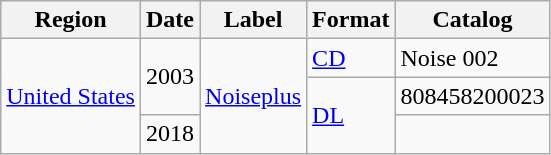<table class="wikitable">
<tr>
<th>Region</th>
<th>Date</th>
<th>Label</th>
<th>Format</th>
<th>Catalog</th>
</tr>
<tr>
<td rowspan="3"><a href='#'>United States</a></td>
<td rowspan="2">2003</td>
<td rowspan="3"><a href='#'>Noiseplus</a></td>
<td><a href='#'>CD</a></td>
<td>Noise 002</td>
</tr>
<tr>
<td rowspan="2"><a href='#'>DL</a></td>
<td>808458200023</td>
</tr>
<tr>
<td>2018</td>
<td></td>
</tr>
</table>
